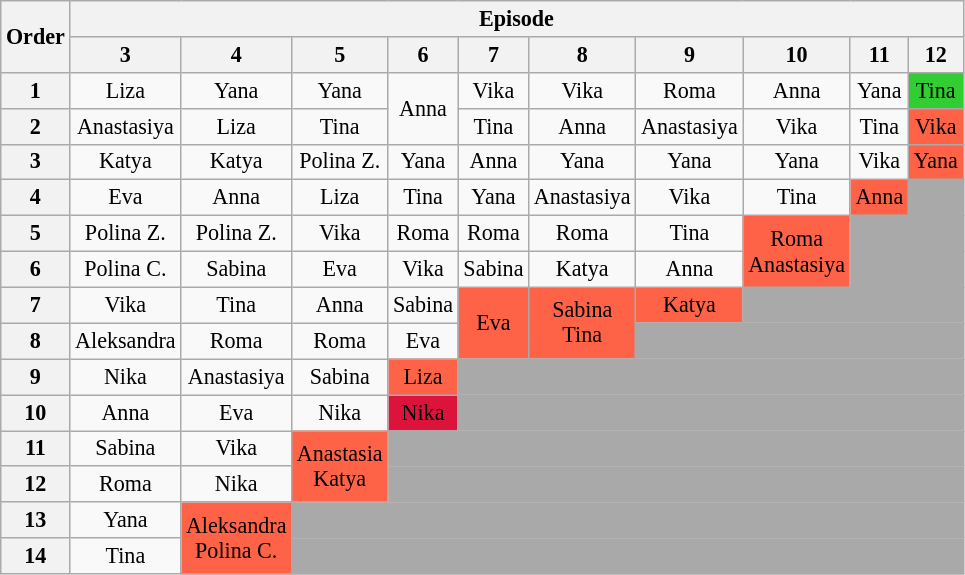<table class="wikitable" style="text-align:center; font-size:92%">
<tr>
<th rowspan="2">Order</th>
<th colspan="19">Episode</th>
</tr>
<tr>
<th>3</th>
<th>4</th>
<th>5</th>
<th>6</th>
<th>7</th>
<th>8</th>
<th>9</th>
<th>10</th>
<th>11</th>
<th>12</th>
</tr>
<tr>
<th>1</th>
<td>Liza</td>
<td>Yana</td>
<td>Yana</td>
<td rowspan="2">Anna<br></td>
<td>Vika</td>
<td>Vika</td>
<td>Roma</td>
<td>Anna</td>
<td>Yana</td>
<td style="background:limegreen;">Tina</td>
</tr>
<tr>
<th>2</th>
<td>Anastasiya</td>
<td>Liza</td>
<td>Tina</td>
<td>Tina</td>
<td>Anna</td>
<td>Anastasiya</td>
<td>Vika</td>
<td>Tina</td>
<td style="background:tomato;">Vika</td>
</tr>
<tr>
<th>3</th>
<td>Katya</td>
<td>Katya</td>
<td>Polina Z.</td>
<td>Yana</td>
<td>Anna</td>
<td>Yana</td>
<td>Yana</td>
<td>Yana</td>
<td>Vika</td>
<td style="background:tomato;">Yana</td>
</tr>
<tr>
<th>4</th>
<td>Eva</td>
<td>Anna</td>
<td>Liza</td>
<td>Tina</td>
<td>Yana</td>
<td>Anastasiya</td>
<td>Vika</td>
<td>Tina</td>
<td style="background:tomato;">Anna</td>
<td colspan="18" style="background:darkgray;"></td>
</tr>
<tr>
<th>5</th>
<td>Polina Z.</td>
<td>Polina Z.</td>
<td>Vika</td>
<td>Roma</td>
<td>Roma</td>
<td>Roma</td>
<td>Tina</td>
<td rowspan=2 bgcolor="tomato">Roma<br>Anastasiya</td>
<td colspan="18" style="background:darkgray;"></td>
</tr>
<tr>
<th>6</th>
<td>Polina C.</td>
<td>Sabina</td>
<td>Eva</td>
<td>Vika</td>
<td>Sabina</td>
<td>Katya</td>
<td>Anna</td>
<td colspan="18" style="background:darkgray;"></td>
</tr>
<tr>
<th>7</th>
<td>Vika</td>
<td>Tina</td>
<td>Anna</td>
<td>Sabina</td>
<td rowspan=2 bgcolor="tomato">Eva<br></td>
<td rowspan=2 bgcolor="tomato">Sabina<br>Tina</td>
<td style="background:tomato;">Katya</td>
<td colspan="18" style="background:darkgray;"></td>
</tr>
<tr>
<th>8</th>
<td>Aleksandra</td>
<td>Roma</td>
<td>Roma</td>
<td>Eva</td>
<td colspan="18" style="background:darkgray;"></td>
</tr>
<tr>
<th>9</th>
<td>Nika</td>
<td>Anastasiya</td>
<td>Sabina</td>
<td style="background:tomato;">Liza</td>
<td colspan="18" style="background:darkgray;"></td>
</tr>
<tr>
<th>10</th>
<td>Anna</td>
<td>Eva</td>
<td>Nika</td>
<td style="background:crimson;"><span>Nika</span></td>
<td colspan="18" style="background:darkgray;"></td>
</tr>
<tr>
<th>11</th>
<td>Sabina</td>
<td>Vika</td>
<td rowspan="2" bgcolor="tomato">Anastasia<br>Katya</td>
<td colspan="18" style="background:darkgray;"></td>
</tr>
<tr>
<th>12</th>
<td>Roma</td>
<td>Nika</td>
<td colspan="18" style="background:darkgray;"></td>
</tr>
<tr>
<th>13</th>
<td>Yana</td>
<td rowspan=2 bgcolor="tomato">Aleksandra<br> Polina C.</td>
<td colspan="18" style="background:darkgray;"></td>
</tr>
<tr>
<th>14</th>
<td>Tina</td>
<td colspan="18" style="background:darkgray;"></td>
</tr>
</table>
